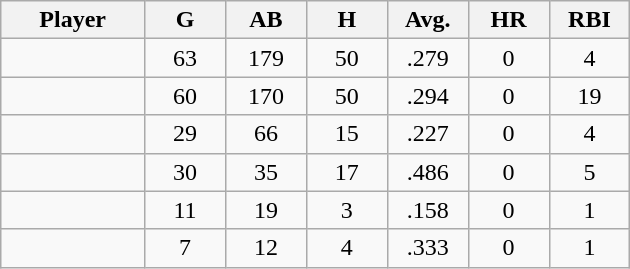<table class="wikitable sortable">
<tr>
<th bgcolor="#DDDDFF" width="16%">Player</th>
<th bgcolor="#DDDDFF" width="9%">G</th>
<th bgcolor="#DDDDFF" width="9%">AB</th>
<th bgcolor="#DDDDFF" width="9%">H</th>
<th bgcolor="#DDDDFF" width="9%">Avg.</th>
<th bgcolor="#DDDDFF" width="9%">HR</th>
<th bgcolor="#DDDDFF" width="9%">RBI</th>
</tr>
<tr align="center">
<td></td>
<td>63</td>
<td>179</td>
<td>50</td>
<td>.279</td>
<td>0</td>
<td>4</td>
</tr>
<tr align=center>
<td></td>
<td>60</td>
<td>170</td>
<td>50</td>
<td>.294</td>
<td>0</td>
<td>19</td>
</tr>
<tr align="center">
<td></td>
<td>29</td>
<td>66</td>
<td>15</td>
<td>.227</td>
<td>0</td>
<td>4</td>
</tr>
<tr align="center">
<td></td>
<td>30</td>
<td>35</td>
<td>17</td>
<td>.486</td>
<td>0</td>
<td>5</td>
</tr>
<tr align="center">
<td></td>
<td>11</td>
<td>19</td>
<td>3</td>
<td>.158</td>
<td>0</td>
<td>1</td>
</tr>
<tr align="center">
<td></td>
<td>7</td>
<td>12</td>
<td>4</td>
<td>.333</td>
<td>0</td>
<td>1</td>
</tr>
</table>
